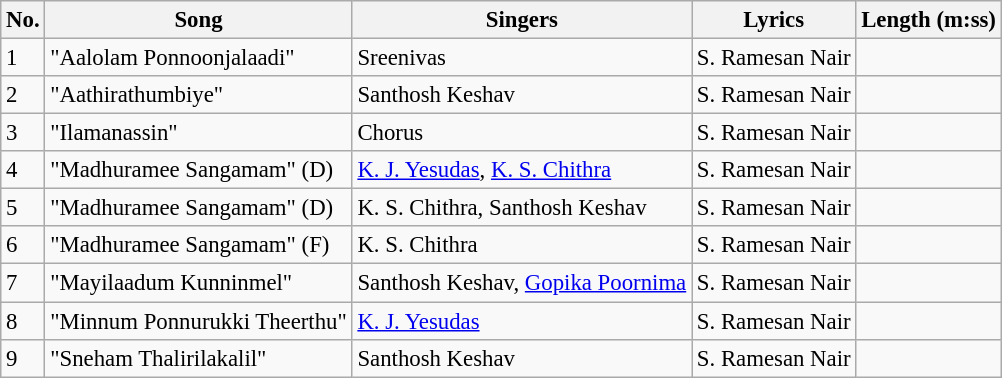<table class="wikitable" style="font-size:95%;">
<tr>
<th>No.</th>
<th>Song</th>
<th>Singers</th>
<th>Lyrics</th>
<th>Length (m:ss)</th>
</tr>
<tr>
<td>1</td>
<td>"Aalolam Ponnoonjalaadi"</td>
<td>Sreenivas</td>
<td>S. Ramesan Nair</td>
<td></td>
</tr>
<tr>
<td>2</td>
<td>"Aathirathumbiye"</td>
<td>Santhosh Keshav</td>
<td>S. Ramesan Nair</td>
<td></td>
</tr>
<tr>
<td>3</td>
<td>"Ilamanassin"</td>
<td>Chorus</td>
<td>S. Ramesan Nair</td>
<td></td>
</tr>
<tr>
<td>4</td>
<td>"Madhuramee Sangamam" (D)</td>
<td><a href='#'>K. J. Yesudas</a>, <a href='#'>K. S. Chithra</a></td>
<td>S. Ramesan Nair</td>
<td></td>
</tr>
<tr>
<td>5</td>
<td>"Madhuramee Sangamam" (D)</td>
<td>K. S. Chithra, Santhosh Keshav</td>
<td>S. Ramesan Nair</td>
<td></td>
</tr>
<tr>
<td>6</td>
<td>"Madhuramee Sangamam" (F)</td>
<td>K. S. Chithra</td>
<td>S. Ramesan Nair</td>
<td></td>
</tr>
<tr>
<td>7</td>
<td>"Mayilaadum Kunninmel"</td>
<td>Santhosh Keshav, <a href='#'>Gopika Poornima</a></td>
<td>S. Ramesan Nair</td>
<td></td>
</tr>
<tr>
<td>8</td>
<td>"Minnum Ponnurukki Theerthu"</td>
<td><a href='#'>K. J. Yesudas</a></td>
<td>S. Ramesan Nair</td>
<td></td>
</tr>
<tr>
<td>9</td>
<td>"Sneham Thalirilakalil"</td>
<td>Santhosh Keshav</td>
<td>S. Ramesan Nair</td>
<td></td>
</tr>
</table>
